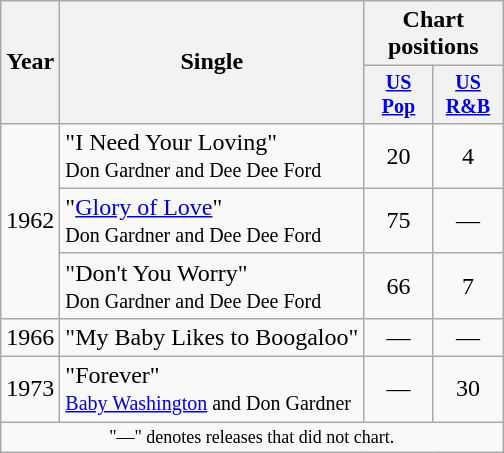<table class="wikitable" style="text-align:center;">
<tr>
<th rowspan="2">Year</th>
<th rowspan="2">Single</th>
<th colspan="2">Chart positions</th>
</tr>
<tr style="font-size:smaller;">
<th width="40"><a href='#'>US Pop</a><br></th>
<th width="40"><a href='#'>US R&B</a><br></th>
</tr>
<tr>
<td rowspan="3">1962</td>
<td align="left">"I Need Your Loving"<br><small>Don Gardner and Dee Dee Ford</small><br></td>
<td>20</td>
<td>4</td>
</tr>
<tr>
<td align="left">"<a href='#'>Glory of Love</a>"<br><small>Don Gardner and Dee Dee Ford</small><br></td>
<td>75</td>
<td>—</td>
</tr>
<tr>
<td align="left">"Don't You Worry"<br><small>Don Gardner and Dee Dee Ford</small><br></td>
<td>66</td>
<td>7</td>
</tr>
<tr>
<td>1966</td>
<td align="left">"My Baby Likes to Boogaloo"</td>
<td>—</td>
<td>—</td>
</tr>
<tr>
<td rowspan="1">1973</td>
<td align="left">"Forever"<br><small><a href='#'>Baby Washington</a> and Don Gardner</small><br></td>
<td>—</td>
<td>30</td>
</tr>
<tr>
<td colspan="7" style="text-align:center; font-size:9pt;">"—" denotes releases that did not chart.</td>
</tr>
</table>
